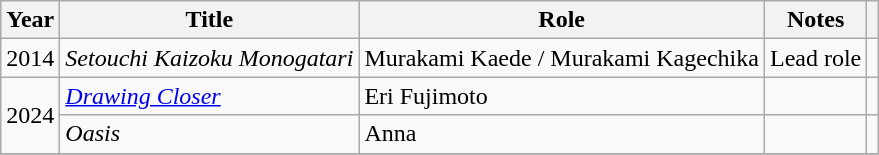<table class="wikitable">
<tr>
<th>Year</th>
<th>Title</th>
<th>Role</th>
<th>Notes</th>
<th></th>
</tr>
<tr>
<td>2014</td>
<td><em>Setouchi Kaizoku Monogatari</em></td>
<td>Murakami Kaede / Murakami Kagechika</td>
<td>Lead role</td>
<td></td>
</tr>
<tr>
<td rowspan=2>2024</td>
<td><em><a href='#'>Drawing Closer</a></em></td>
<td>Eri Fujimoto</td>
<td></td>
<td></td>
</tr>
<tr>
<td><em>Oasis</em></td>
<td>Anna</td>
<td></td>
<td></td>
</tr>
<tr>
</tr>
</table>
